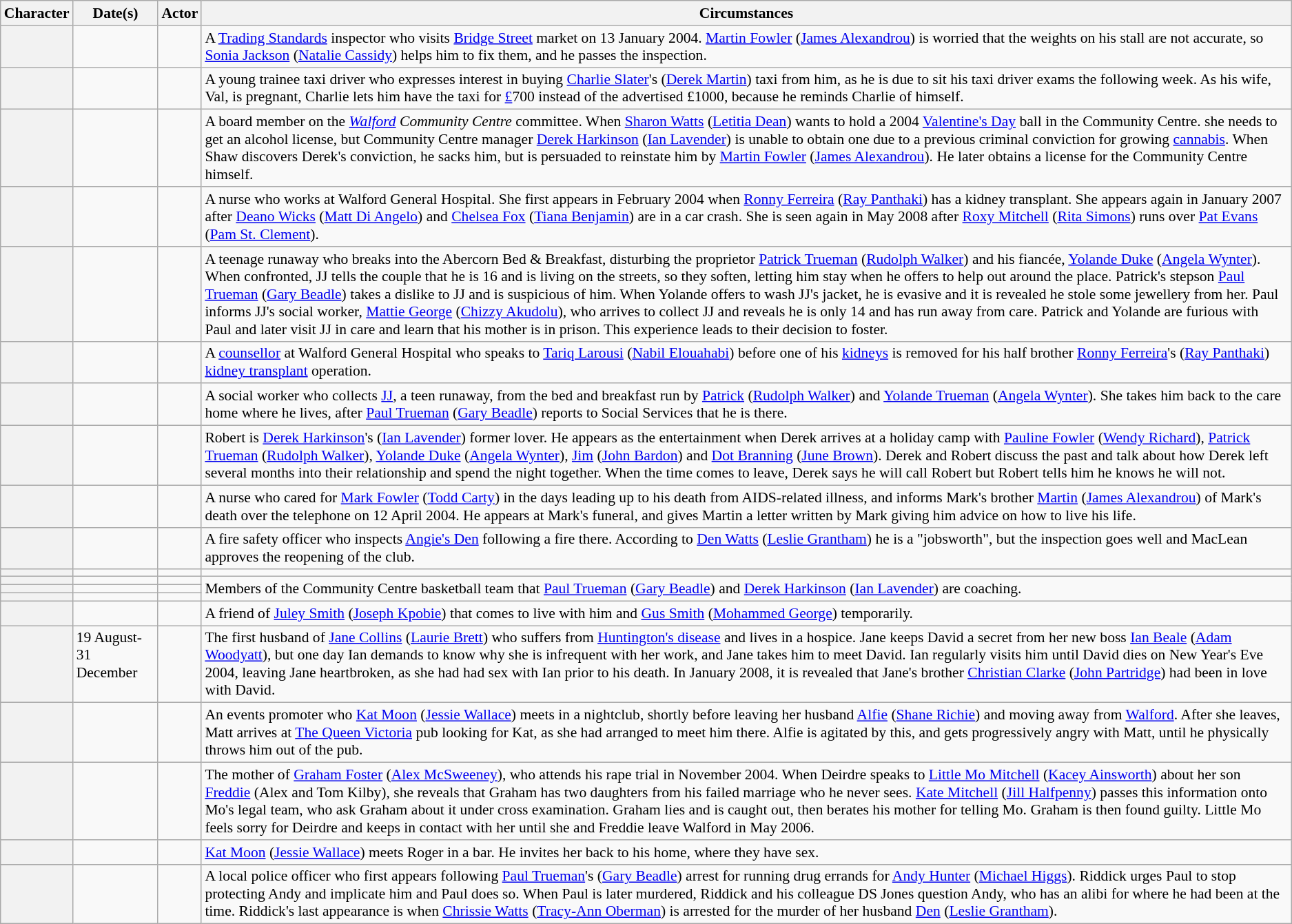<table class="wikitable plainrowheaders" style="font-size:90%">
<tr valign="top">
<th scope="col">Character</th>
<th scope="col">Date(s)</th>
<th scope="col">Actor</th>
<th scope="col">Circumstances</th>
</tr>
<tr valign="top">
<th scope="row"></th>
<td></td>
<td></td>
<td>A <a href='#'>Trading Standards</a> inspector who visits <a href='#'>Bridge Street</a> market on 13 January 2004. <a href='#'>Martin Fowler</a> (<a href='#'>James Alexandrou</a>) is worried that the weights on his stall are not accurate, so <a href='#'>Sonia Jackson</a> (<a href='#'>Natalie Cassidy</a>) helps him to fix them, and he passes the inspection.</td>
</tr>
<tr valign="top">
<th scope="row"></th>
<td></td>
<td></td>
<td>A young trainee taxi driver who expresses interest in buying <a href='#'>Charlie Slater</a>'s (<a href='#'>Derek Martin</a>) taxi from him, as he is due to sit his taxi driver exams the following week. As his wife, Val, is pregnant, Charlie lets him have the taxi for <a href='#'>£</a>700 instead of the advertised £1000, because he reminds Charlie of himself.</td>
</tr>
<tr valign="top">
<th scope="row"></th>
<td></td>
<td></td>
<td>A board member on the <em><a href='#'>Walford</a> Community Centre</em> committee. When <a href='#'>Sharon Watts</a> (<a href='#'>Letitia Dean</a>) wants to hold a 2004 <a href='#'>Valentine's Day</a> ball in the Community Centre. she needs to get an alcohol license, but Community Centre manager <a href='#'>Derek Harkinson</a> (<a href='#'>Ian Lavender</a>) is unable to obtain one due to a previous criminal conviction for growing <a href='#'>cannabis</a>. When Shaw discovers Derek's conviction, he sacks him, but is persuaded to reinstate him by <a href='#'>Martin Fowler</a> (<a href='#'>James Alexandrou</a>). He later obtains a license for the Community Centre himself.</td>
</tr>
<tr valign="top">
<th scope="row"></th>
<td></td>
<td></td>
<td>A nurse who works at Walford General Hospital. She first appears in February 2004 when <a href='#'>Ronny Ferreira</a> (<a href='#'>Ray Panthaki</a>) has a kidney transplant. She appears again in January 2007 after <a href='#'>Deano Wicks</a> (<a href='#'>Matt Di Angelo</a>) and <a href='#'>Chelsea Fox</a> (<a href='#'>Tiana Benjamin</a>) are in a car crash. She is seen again in May 2008 after <a href='#'>Roxy Mitchell</a> (<a href='#'>Rita Simons</a>) runs over <a href='#'>Pat Evans</a> (<a href='#'>Pam St. Clement</a>).</td>
</tr>
<tr valign="top">
<th scope="row"></th>
<td></td>
<td></td>
<td>A teenage runaway who breaks into the Abercorn Bed & Breakfast, disturbing the proprietor <a href='#'>Patrick Trueman</a> (<a href='#'>Rudolph Walker</a>) and his fiancée, <a href='#'>Yolande Duke</a> (<a href='#'>Angela Wynter</a>). When confronted, JJ tells the couple that he is 16 and is living on the streets, so they soften, letting him stay when he offers to help out around the place. Patrick's stepson <a href='#'>Paul Trueman</a> (<a href='#'>Gary Beadle</a>) takes a dislike to JJ and is suspicious of him. When Yolande offers to wash JJ's jacket, he is evasive and it is revealed he stole some jewellery from her. Paul informs JJ's social worker, <a href='#'>Mattie George</a> (<a href='#'>Chizzy Akudolu</a>), who arrives to collect JJ and reveals he is only 14 and has run away from care. Patrick and Yolande are furious with Paul and later visit JJ in care and learn that his mother is in prison. This experience leads to their decision to foster.</td>
</tr>
<tr valign="top">
<th scope="row"></th>
<td></td>
<td></td>
<td>A <a href='#'>counsellor</a> at Walford General Hospital who speaks to <a href='#'>Tariq Larousi</a> (<a href='#'>Nabil Elouahabi</a>) before one of his <a href='#'>kidneys</a> is removed for his half brother <a href='#'>Ronny Ferreira</a>'s (<a href='#'>Ray Panthaki</a>) <a href='#'>kidney transplant</a> operation.</td>
</tr>
<tr valign="top">
<th scope="row"></th>
<td></td>
<td></td>
<td>A social worker who collects <a href='#'>JJ</a>, a teen runaway, from the bed and breakfast run by <a href='#'>Patrick</a> (<a href='#'>Rudolph Walker</a>) and <a href='#'>Yolande Trueman</a> (<a href='#'>Angela Wynter</a>). She takes him back to the care home where he lives, after <a href='#'>Paul Trueman</a> (<a href='#'>Gary Beadle</a>) reports to Social Services that he is there.</td>
</tr>
<tr valign="top">
<th scope="row"></th>
<td></td>
<td></td>
<td>Robert is <a href='#'>Derek Harkinson</a>'s (<a href='#'>Ian Lavender</a>) former lover. He appears as the entertainment when Derek arrives at a holiday camp with <a href='#'>Pauline Fowler</a> (<a href='#'>Wendy Richard</a>), <a href='#'>Patrick Trueman</a> (<a href='#'>Rudolph Walker</a>), <a href='#'>Yolande Duke</a> (<a href='#'>Angela Wynter</a>), <a href='#'>Jim</a> (<a href='#'>John Bardon</a>) and <a href='#'>Dot Branning</a> (<a href='#'>June Brown</a>). Derek and Robert discuss the past and talk about how Derek left several months into their relationship and spend the night together. When the time comes to leave, Derek says he will call Robert but Robert tells him he knows he will not.</td>
</tr>
<tr valign="top">
<th scope="row"></th>
<td></td>
<td></td>
<td>A nurse who cared for <a href='#'>Mark Fowler</a> (<a href='#'>Todd Carty</a>) in the days leading up to his death from AIDS-related illness, and informs Mark's brother <a href='#'>Martin</a> (<a href='#'>James Alexandrou</a>) of Mark's death over the telephone on 12 April 2004. He appears at Mark's funeral, and gives Martin a letter written by Mark giving him advice on how to live his life.</td>
</tr>
<tr valign="top">
<th scope="row"></th>
<td></td>
<td></td>
<td>A fire safety officer who inspects <a href='#'>Angie's Den</a> following a fire there. According to <a href='#'>Den Watts</a> (<a href='#'>Leslie Grantham</a>) he is a "jobsworth", but the inspection goes well and MacLean approves the reopening of the club.</td>
</tr>
<tr valign="top">
<th scope="row"></th>
<td></td>
<td></td>
<td></td>
</tr>
<tr valign="top">
<th scope="row"></th>
<td></td>
<td></td>
<td rowspan="3">Members of the Community Centre basketball team that <a href='#'>Paul Trueman</a> (<a href='#'>Gary Beadle</a>) and <a href='#'>Derek Harkinson</a> (<a href='#'>Ian Lavender</a>) are coaching.</td>
</tr>
<tr valign="top">
<th scope="row"></th>
<td></td>
<td></td>
</tr>
<tr valign="top">
<th scope="row"></th>
<td></td>
<td></td>
</tr>
<tr valign="top">
<th scope="row"></th>
<td></td>
<td></td>
<td>A friend of <a href='#'>Juley Smith</a> (<a href='#'>Joseph Kpobie</a>) that comes to live with him and <a href='#'>Gus Smith</a> (<a href='#'>Mohammed George</a>) temporarily.</td>
</tr>
<tr valign="top">
<th scope="row"></th>
<td {{nowrap>19 August-31 December</td>
<td></td>
<td>The first husband of <a href='#'>Jane Collins</a> (<a href='#'>Laurie Brett</a>) who suffers from <a href='#'>Huntington's disease</a> and lives in a hospice. Jane keeps David a secret from her new boss <a href='#'>Ian Beale</a> (<a href='#'>Adam Woodyatt</a>), but one day Ian demands to know why she is infrequent with her work, and Jane takes him to meet David. Ian regularly visits him until David dies on New Year's Eve 2004, leaving Jane heartbroken, as she had had sex with Ian prior to his death. In January 2008, it is revealed that Jane's brother <a href='#'>Christian Clarke</a> (<a href='#'>John Partridge</a>) had been in love with David.</td>
</tr>
<tr valign="top">
<th scope="row"></th>
<td></td>
<td></td>
<td>An events promoter who <a href='#'>Kat Moon</a> (<a href='#'>Jessie Wallace</a>) meets in a nightclub, shortly before leaving her husband <a href='#'>Alfie</a> (<a href='#'>Shane Richie</a>) and moving away from <a href='#'>Walford</a>. After she leaves, Matt arrives at <a href='#'>The Queen Victoria</a> pub looking for Kat, as she had arranged to meet him there. Alfie is agitated by this, and gets progressively angry with Matt, until he physically throws him out of the pub.</td>
</tr>
<tr valign="top">
<th scope="row"></th>
<td></td>
<td></td>
<td>The mother of <a href='#'>Graham Foster</a> (<a href='#'>Alex McSweeney</a>), who attends his rape trial in November 2004. When Deirdre speaks to <a href='#'>Little Mo Mitchell</a> (<a href='#'>Kacey Ainsworth</a>) about her son <a href='#'>Freddie</a> (Alex and Tom Kilby), she reveals that Graham has two daughters from his failed marriage who he never sees. <a href='#'>Kate Mitchell</a> (<a href='#'>Jill Halfpenny</a>) passes this information onto Mo's legal team, who ask Graham about it under cross examination. Graham lies and is caught out, then berates his mother for telling Mo. Graham is then found guilty. Little Mo feels sorry for Deirdre and keeps in contact with her until she and Freddie leave Walford in May 2006.</td>
</tr>
<tr valign="top">
<th scope="row"></th>
<td></td>
<td></td>
<td><a href='#'>Kat Moon</a> (<a href='#'>Jessie Wallace</a>) meets Roger in a bar. He invites her back to his home, where they have sex.</td>
</tr>
<tr valign="top">
<th scope="row"></th>
<td></td>
<td></td>
<td>A local police officer who first appears following <a href='#'>Paul Trueman</a>'s (<a href='#'>Gary Beadle</a>) arrest for running drug errands for <a href='#'>Andy Hunter</a> (<a href='#'>Michael Higgs</a>). Riddick urges Paul to stop protecting Andy and implicate him and Paul does so. When Paul is later murdered, Riddick and his colleague DS Jones question Andy, who has an alibi for where he had been at the time. Riddick's last appearance is when <a href='#'>Chrissie Watts</a> (<a href='#'>Tracy-Ann Oberman</a>) is arrested for the murder of her husband <a href='#'>Den</a> (<a href='#'>Leslie Grantham</a>).</td>
</tr>
</table>
